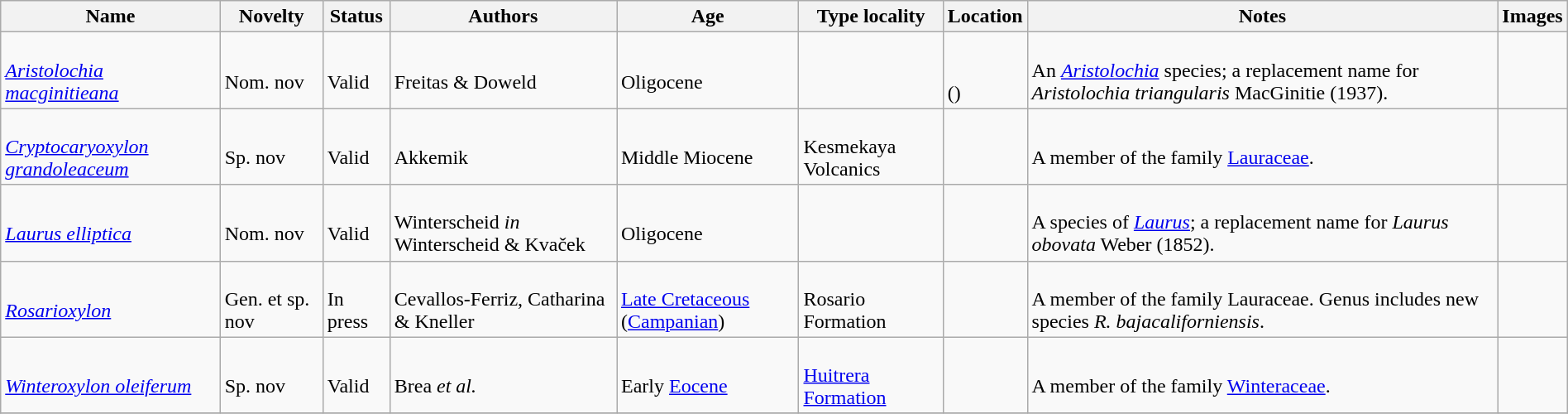<table class="wikitable sortable" align="center" width="100%">
<tr>
<th>Name</th>
<th>Novelty</th>
<th>Status</th>
<th>Authors</th>
<th>Age</th>
<th>Type locality</th>
<th>Location</th>
<th>Notes</th>
<th>Images</th>
</tr>
<tr>
<td><br><em><a href='#'>Aristolochia macginitieana</a></em></td>
<td><br>Nom. nov</td>
<td><br>Valid</td>
<td><br>Freitas & Doweld</td>
<td><br>Oligocene</td>
<td></td>
<td><br><br>()</td>
<td><br>An <em><a href='#'>Aristolochia</a></em> species; a replacement name for <em>Aristolochia triangularis</em> MacGinitie (1937).</td>
<td></td>
</tr>
<tr>
<td><br><em><a href='#'>Cryptocaryoxylon grandoleaceum</a></em></td>
<td><br>Sp. nov</td>
<td><br>Valid</td>
<td><br>Akkemik</td>
<td><br>Middle Miocene</td>
<td><br>Kesmekaya Volcanics</td>
<td><br></td>
<td><br>A member of the family <a href='#'>Lauraceae</a>.</td>
<td></td>
</tr>
<tr>
<td><br><em><a href='#'>Laurus elliptica</a></em></td>
<td><br>Nom. nov</td>
<td><br>Valid</td>
<td><br>Winterscheid <em>in</em> Winterscheid & Kvaček</td>
<td><br>Oligocene</td>
<td></td>
<td><br></td>
<td><br>A species of <em><a href='#'>Laurus</a></em>; a replacement name for <em>Laurus obovata</em> Weber (1852).</td>
<td></td>
</tr>
<tr>
<td><br><em><a href='#'>Rosarioxylon</a></em></td>
<td><br>Gen. et sp. nov</td>
<td><br>In press</td>
<td><br>Cevallos-Ferriz, Catharina & Kneller</td>
<td><br><a href='#'>Late Cretaceous</a> (<a href='#'>Campanian</a>)</td>
<td><br>Rosario Formation</td>
<td><br></td>
<td><br>A member of the family Lauraceae. Genus includes new species <em>R. bajacaliforniensis</em>.</td>
<td></td>
</tr>
<tr>
<td><br><em><a href='#'>Winteroxylon oleiferum</a></em></td>
<td><br>Sp. nov</td>
<td><br>Valid</td>
<td><br>Brea <em>et al.</em></td>
<td><br>Early <a href='#'>Eocene</a></td>
<td><br><a href='#'>Huitrera Formation</a></td>
<td><br></td>
<td><br>A member of the family <a href='#'>Winteraceae</a>.</td>
<td></td>
</tr>
<tr>
</tr>
</table>
